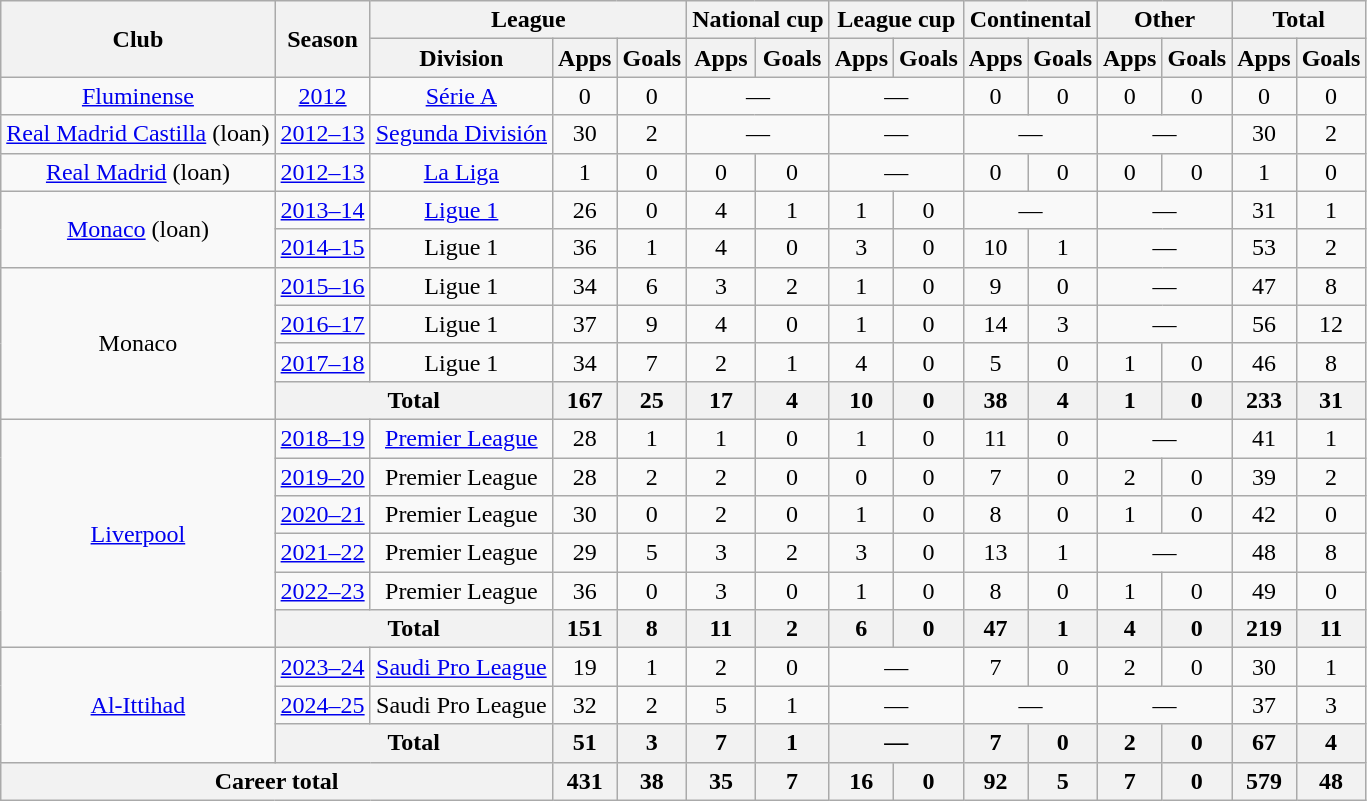<table class="wikitable" style="text-align: center;">
<tr>
<th rowspan="2">Club</th>
<th rowspan="2">Season</th>
<th colspan="3">League</th>
<th colspan="2">National cup</th>
<th colspan="2">League cup</th>
<th colspan="2">Continental</th>
<th colspan="2">Other</th>
<th colspan="2">Total</th>
</tr>
<tr>
<th>Division</th>
<th>Apps</th>
<th>Goals</th>
<th>Apps</th>
<th>Goals</th>
<th>Apps</th>
<th>Goals</th>
<th>Apps</th>
<th>Goals</th>
<th>Apps</th>
<th>Goals</th>
<th>Apps</th>
<th>Goals</th>
</tr>
<tr>
<td><a href='#'>Fluminense</a></td>
<td><a href='#'>2012</a></td>
<td><a href='#'>Série A</a></td>
<td>0</td>
<td>0</td>
<td colspan="2">—</td>
<td colspan="2">—</td>
<td>0</td>
<td>0</td>
<td>0</td>
<td>0</td>
<td>0</td>
<td>0</td>
</tr>
<tr>
<td><a href='#'>Real Madrid Castilla</a> (loan)</td>
<td><a href='#'>2012–13</a></td>
<td><a href='#'>Segunda División</a></td>
<td>30</td>
<td>2</td>
<td colspan="2">—</td>
<td colspan="2">—</td>
<td colspan="2">—</td>
<td colspan="2">—</td>
<td>30</td>
<td>2</td>
</tr>
<tr>
<td><a href='#'>Real Madrid</a> (loan)</td>
<td><a href='#'>2012–13</a></td>
<td><a href='#'>La Liga</a></td>
<td>1</td>
<td>0</td>
<td>0</td>
<td>0</td>
<td colspan="2">—</td>
<td>0</td>
<td>0</td>
<td>0</td>
<td>0</td>
<td>1</td>
<td>0</td>
</tr>
<tr>
<td rowspan="2"><a href='#'>Monaco</a> (loan)</td>
<td><a href='#'>2013–14</a></td>
<td><a href='#'>Ligue 1</a></td>
<td>26</td>
<td>0</td>
<td>4</td>
<td>1</td>
<td>1</td>
<td>0</td>
<td colspan="2">—</td>
<td colspan="2">—</td>
<td>31</td>
<td>1</td>
</tr>
<tr>
<td><a href='#'>2014–15</a></td>
<td>Ligue 1</td>
<td>36</td>
<td>1</td>
<td>4</td>
<td>0</td>
<td>3</td>
<td>0</td>
<td>10</td>
<td>1</td>
<td colspan="2">—</td>
<td>53</td>
<td>2</td>
</tr>
<tr>
<td rowspan="4">Monaco</td>
<td><a href='#'>2015–16</a></td>
<td>Ligue 1</td>
<td>34</td>
<td>6</td>
<td>3</td>
<td>2</td>
<td>1</td>
<td>0</td>
<td>9</td>
<td>0</td>
<td colspan="2">—</td>
<td>47</td>
<td>8</td>
</tr>
<tr>
<td><a href='#'>2016–17</a></td>
<td>Ligue 1</td>
<td>37</td>
<td>9</td>
<td>4</td>
<td>0</td>
<td>1</td>
<td>0</td>
<td>14</td>
<td>3</td>
<td colspan="2">—</td>
<td>56</td>
<td>12</td>
</tr>
<tr>
<td><a href='#'>2017–18</a></td>
<td>Ligue 1</td>
<td>34</td>
<td>7</td>
<td>2</td>
<td>1</td>
<td>4</td>
<td>0</td>
<td>5</td>
<td>0</td>
<td>1</td>
<td>0</td>
<td>46</td>
<td>8</td>
</tr>
<tr>
<th colspan="2">Total</th>
<th>167</th>
<th>25</th>
<th>17</th>
<th>4</th>
<th>10</th>
<th>0</th>
<th>38</th>
<th>4</th>
<th>1</th>
<th>0</th>
<th>233</th>
<th>31</th>
</tr>
<tr>
<td rowspan="6"><a href='#'>Liverpool</a></td>
<td><a href='#'>2018–19</a></td>
<td><a href='#'>Premier League</a></td>
<td>28</td>
<td>1</td>
<td>1</td>
<td>0</td>
<td>1</td>
<td>0</td>
<td>11</td>
<td>0</td>
<td colspan="2">—</td>
<td>41</td>
<td>1</td>
</tr>
<tr>
<td><a href='#'>2019–20</a></td>
<td>Premier League</td>
<td>28</td>
<td>2</td>
<td>2</td>
<td>0</td>
<td>0</td>
<td>0</td>
<td>7</td>
<td>0</td>
<td>2</td>
<td>0</td>
<td>39</td>
<td>2</td>
</tr>
<tr>
<td><a href='#'>2020–21</a></td>
<td>Premier League</td>
<td>30</td>
<td>0</td>
<td>2</td>
<td>0</td>
<td>1</td>
<td>0</td>
<td>8</td>
<td>0</td>
<td>1</td>
<td>0</td>
<td>42</td>
<td>0</td>
</tr>
<tr>
<td><a href='#'>2021–22</a></td>
<td>Premier League</td>
<td>29</td>
<td>5</td>
<td>3</td>
<td>2</td>
<td>3</td>
<td>0</td>
<td>13</td>
<td>1</td>
<td colspan="2">—</td>
<td>48</td>
<td>8</td>
</tr>
<tr>
<td><a href='#'>2022–23</a></td>
<td>Premier League</td>
<td>36</td>
<td>0</td>
<td>3</td>
<td>0</td>
<td>1</td>
<td>0</td>
<td>8</td>
<td>0</td>
<td>1</td>
<td>0</td>
<td>49</td>
<td>0</td>
</tr>
<tr>
<th colspan="2">Total</th>
<th>151</th>
<th>8</th>
<th>11</th>
<th>2</th>
<th>6</th>
<th>0</th>
<th>47</th>
<th>1</th>
<th>4</th>
<th>0</th>
<th>219</th>
<th>11</th>
</tr>
<tr>
<td rowspan="3"><a href='#'>Al-Ittihad</a></td>
<td><a href='#'>2023–24</a></td>
<td><a href='#'>Saudi Pro League</a></td>
<td>19</td>
<td>1</td>
<td>2</td>
<td>0</td>
<td colspan="2">—</td>
<td>7</td>
<td>0</td>
<td>2</td>
<td>0</td>
<td>30</td>
<td>1</td>
</tr>
<tr>
<td><a href='#'>2024–25</a></td>
<td>Saudi Pro League</td>
<td>32</td>
<td>2</td>
<td>5</td>
<td>1</td>
<td colspan="2">—</td>
<td colspan="2">—</td>
<td colspan="2">—</td>
<td>37</td>
<td>3</td>
</tr>
<tr>
<th colspan="2">Total</th>
<th>51</th>
<th>3</th>
<th>7</th>
<th>1</th>
<th colspan="2">—</th>
<th>7</th>
<th>0</th>
<th>2</th>
<th>0</th>
<th>67</th>
<th>4</th>
</tr>
<tr>
<th colspan="3">Career total</th>
<th>431</th>
<th>38</th>
<th>35</th>
<th>7</th>
<th>16</th>
<th>0</th>
<th>92</th>
<th>5</th>
<th>7</th>
<th>0</th>
<th>579</th>
<th>48</th>
</tr>
</table>
